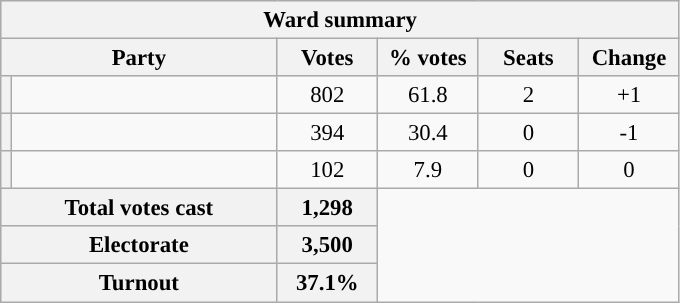<table class="wikitable" style="font-size: 95%;">
<tr style="background-color:#E9E9E9">
<th colspan="6">Ward summary</th>
</tr>
<tr style="background-color:#E9E9E9">
<th colspan="2">Party</th>
<th style="width: 60px">Votes</th>
<th style="width: 60px">% votes</th>
<th style="width: 60px">Seats</th>
<th style="width: 60px">Change</th>
</tr>
<tr>
<th style="background-color: "></th>
<td style="width: 170px"><a href='#'></a></td>
<td align="center">802</td>
<td align="center">61.8</td>
<td align="center">2</td>
<td align="center">+1</td>
</tr>
<tr>
<th style="background-color: "></th>
<td style="width: 170px"><a href='#'></a></td>
<td align="center">394</td>
<td align="center">30.4</td>
<td align="center">0</td>
<td align="center">-1</td>
</tr>
<tr>
<th style="background-color: "></th>
<td style="width: 170px"><a href='#'></a></td>
<td align="center">102</td>
<td align="center">7.9</td>
<td align="center">0</td>
<td align="center">0</td>
</tr>
<tr style="background-color:#E9E9E9">
<th colspan="2">Total votes cast</th>
<th style="width: 60px">1,298</th>
</tr>
<tr style="background-color:#E9E9E9">
<th colspan="2">Electorate</th>
<th style="width: 60px">3,500</th>
</tr>
<tr style="background-color:#E9E9E9">
<th colspan="2">Turnout</th>
<th style="width: 60px">37.1%</th>
</tr>
</table>
